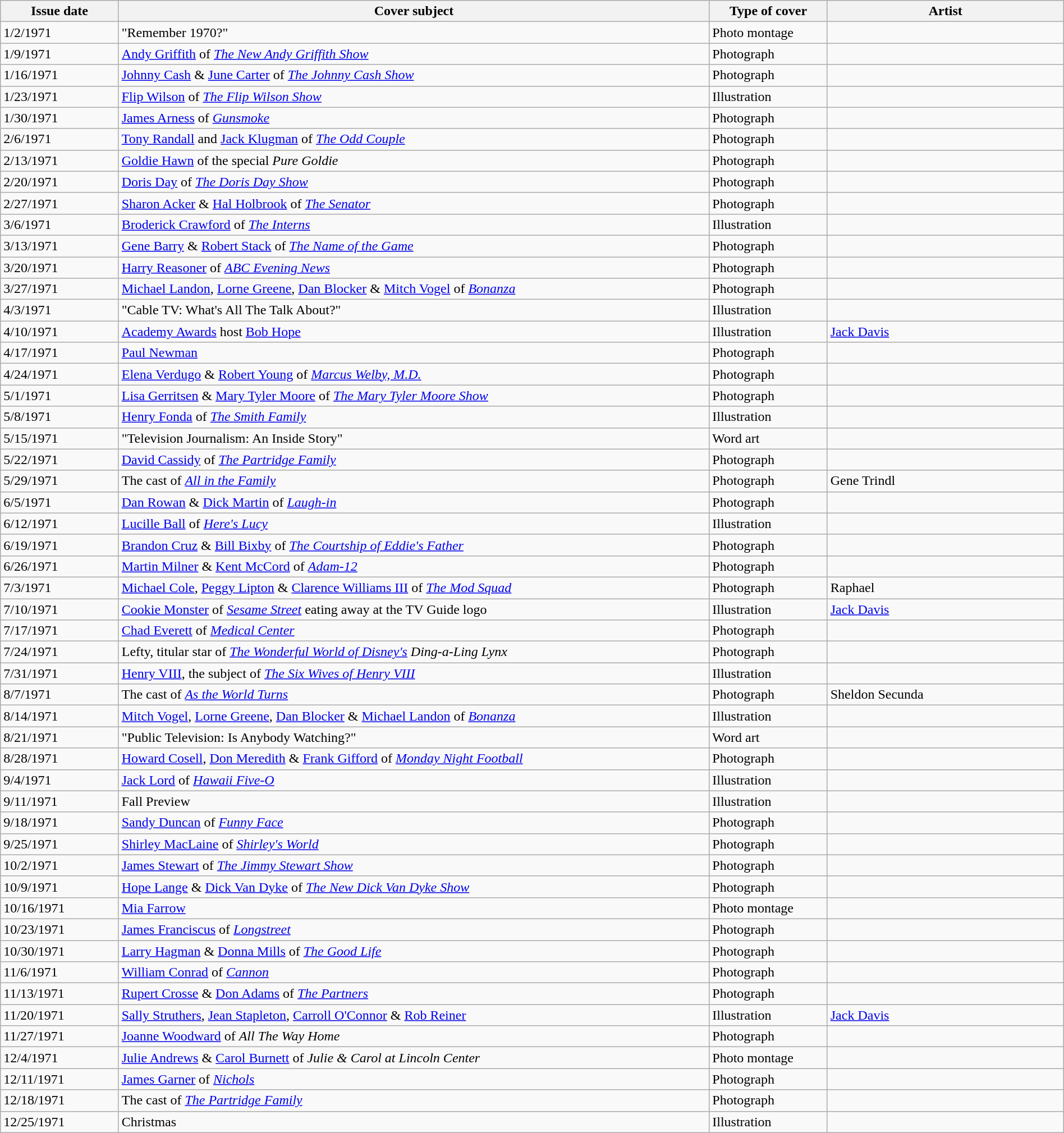<table class="wikitable sortable" width=100% style="font-size:100%;">
<tr>
<th width=10%>Issue date</th>
<th width=50%>Cover subject</th>
<th width=10%>Type of cover</th>
<th width=20%>Artist</th>
</tr>
<tr>
<td>1/2/1971</td>
<td>"Remember 1970?"</td>
<td>Photo montage</td>
<td></td>
</tr>
<tr>
<td>1/9/1971</td>
<td><a href='#'>Andy Griffith</a> of <em><a href='#'>The New Andy Griffith Show</a></em></td>
<td>Photograph</td>
<td></td>
</tr>
<tr>
<td>1/16/1971</td>
<td><a href='#'>Johnny Cash</a> & <a href='#'>June Carter</a> of <em><a href='#'>The Johnny Cash Show</a></em></td>
<td>Photograph</td>
<td></td>
</tr>
<tr>
<td>1/23/1971</td>
<td><a href='#'>Flip Wilson</a> of <em><a href='#'>The Flip Wilson Show</a></em></td>
<td>Illustration</td>
<td></td>
</tr>
<tr>
<td>1/30/1971</td>
<td><a href='#'>James Arness</a> of <em><a href='#'>Gunsmoke</a></em></td>
<td>Photograph</td>
<td></td>
</tr>
<tr>
<td>2/6/1971</td>
<td><a href='#'>Tony Randall</a> and <a href='#'>Jack Klugman</a> of <em><a href='#'>The Odd Couple</a></em></td>
<td>Photograph</td>
<td></td>
</tr>
<tr>
<td>2/13/1971</td>
<td><a href='#'>Goldie Hawn</a> of the special <em>Pure Goldie</em></td>
<td>Photograph</td>
<td></td>
</tr>
<tr>
<td>2/20/1971</td>
<td><a href='#'>Doris Day</a> of <em><a href='#'>The Doris Day Show</a></em></td>
<td>Photograph</td>
<td></td>
</tr>
<tr>
<td>2/27/1971</td>
<td><a href='#'>Sharon Acker</a> & <a href='#'>Hal Holbrook</a> of <em><a href='#'>The Senator</a></em></td>
<td>Photograph</td>
<td></td>
</tr>
<tr>
<td>3/6/1971</td>
<td><a href='#'>Broderick Crawford</a> of <em><a href='#'>The Interns</a></em></td>
<td>Illustration</td>
<td></td>
</tr>
<tr>
<td>3/13/1971</td>
<td><a href='#'>Gene Barry</a> & <a href='#'>Robert Stack</a> of <em><a href='#'>The Name of the Game</a></em></td>
<td>Photograph</td>
<td></td>
</tr>
<tr>
<td>3/20/1971</td>
<td><a href='#'>Harry Reasoner</a> of <em><a href='#'>ABC Evening News</a></em></td>
<td>Photograph</td>
<td></td>
</tr>
<tr>
<td>3/27/1971</td>
<td><a href='#'>Michael Landon</a>, <a href='#'>Lorne Greene</a>, <a href='#'>Dan Blocker</a> & <a href='#'>Mitch Vogel</a> of <em><a href='#'>Bonanza</a></em></td>
<td>Photograph</td>
<td></td>
</tr>
<tr>
<td>4/3/1971</td>
<td>"Cable TV: What's All The Talk About?"</td>
<td>Illustration</td>
<td></td>
</tr>
<tr>
<td>4/10/1971</td>
<td><a href='#'>Academy Awards</a> host <a href='#'>Bob Hope</a></td>
<td>Illustration</td>
<td><a href='#'>Jack Davis</a></td>
</tr>
<tr>
<td>4/17/1971</td>
<td><a href='#'>Paul Newman</a></td>
<td>Photograph</td>
<td></td>
</tr>
<tr>
<td>4/24/1971</td>
<td><a href='#'>Elena Verdugo</a> & <a href='#'>Robert Young</a> of <em><a href='#'>Marcus Welby, M.D.</a></em></td>
<td>Photograph</td>
<td></td>
</tr>
<tr>
<td>5/1/1971</td>
<td><a href='#'>Lisa Gerritsen</a> & <a href='#'>Mary Tyler Moore</a> of <em><a href='#'>The Mary Tyler Moore Show</a></em></td>
<td>Photograph</td>
<td></td>
</tr>
<tr>
<td>5/8/1971</td>
<td><a href='#'>Henry Fonda</a> of <em><a href='#'>The Smith Family</a></em></td>
<td>Illustration</td>
<td></td>
</tr>
<tr>
<td>5/15/1971</td>
<td>"Television Journalism: An Inside Story"</td>
<td>Word art</td>
<td></td>
</tr>
<tr>
<td>5/22/1971</td>
<td><a href='#'>David Cassidy</a> of <em><a href='#'>The Partridge Family</a></em></td>
<td>Photograph</td>
<td></td>
</tr>
<tr>
<td>5/29/1971</td>
<td>The cast of <em><a href='#'>All in the Family</a></em></td>
<td>Photograph</td>
<td>Gene Trindl</td>
</tr>
<tr>
<td>6/5/1971</td>
<td><a href='#'>Dan Rowan</a> & <a href='#'>Dick Martin</a> of <em><a href='#'>Laugh-in</a></em></td>
<td>Photograph</td>
<td></td>
</tr>
<tr>
<td>6/12/1971</td>
<td><a href='#'>Lucille Ball</a> of <em><a href='#'>Here's Lucy</a></em></td>
<td>Illustration</td>
<td></td>
</tr>
<tr>
<td>6/19/1971</td>
<td><a href='#'>Brandon Cruz</a> & <a href='#'>Bill Bixby</a> of <em><a href='#'>The Courtship of Eddie's Father</a></em></td>
<td>Photograph</td>
<td></td>
</tr>
<tr>
<td>6/26/1971</td>
<td><a href='#'>Martin Milner</a> & <a href='#'>Kent McCord</a> of <em><a href='#'>Adam-12</a></em></td>
<td>Photograph</td>
<td></td>
</tr>
<tr>
<td>7/3/1971</td>
<td><a href='#'>Michael Cole</a>, <a href='#'>Peggy Lipton</a> & <a href='#'>Clarence Williams III</a> of <em><a href='#'>The Mod Squad</a></em></td>
<td>Photograph</td>
<td>Raphael</td>
</tr>
<tr>
<td>7/10/1971</td>
<td><a href='#'>Cookie Monster</a> of <em><a href='#'>Sesame Street</a></em> eating away at the TV Guide logo</td>
<td>Illustration</td>
<td><a href='#'>Jack Davis</a></td>
</tr>
<tr>
<td>7/17/1971</td>
<td><a href='#'>Chad Everett</a> of <em><a href='#'>Medical Center</a></em></td>
<td>Photograph</td>
<td></td>
</tr>
<tr>
<td>7/24/1971</td>
<td>Lefty, titular star of <em><a href='#'>The Wonderful World of Disney's</a></em> <em>Ding-a-Ling Lynx</em></td>
<td>Photograph</td>
<td></td>
</tr>
<tr>
<td>7/31/1971</td>
<td><a href='#'>Henry VIII</a>, the subject of <em><a href='#'>The Six Wives of Henry VIII</a></em></td>
<td>Illustration</td>
<td></td>
</tr>
<tr>
<td>8/7/1971</td>
<td>The cast of <em><a href='#'>As the World Turns</a></em></td>
<td>Photograph</td>
<td>Sheldon Secunda</td>
</tr>
<tr>
<td>8/14/1971</td>
<td><a href='#'>Mitch Vogel</a>, <a href='#'>Lorne Greene</a>, <a href='#'>Dan Blocker</a> & <a href='#'>Michael Landon</a> of <em><a href='#'>Bonanza</a></em></td>
<td>Illustration</td>
<td></td>
</tr>
<tr>
<td>8/21/1971</td>
<td>"Public Television: Is Anybody Watching?"</td>
<td>Word art</td>
<td></td>
</tr>
<tr>
<td>8/28/1971</td>
<td><a href='#'>Howard Cosell</a>, <a href='#'>Don Meredith</a> & <a href='#'>Frank Gifford</a> of <em><a href='#'>Monday Night Football</a></em></td>
<td>Photograph</td>
<td></td>
</tr>
<tr>
<td>9/4/1971</td>
<td><a href='#'>Jack Lord</a> of <em><a href='#'>Hawaii Five-O</a></em></td>
<td>Illustration</td>
<td></td>
</tr>
<tr>
<td>9/11/1971</td>
<td>Fall Preview</td>
<td>Illustration</td>
<td></td>
</tr>
<tr>
<td>9/18/1971</td>
<td><a href='#'>Sandy Duncan</a> of <em><a href='#'>Funny Face</a></em></td>
<td>Photograph</td>
<td></td>
</tr>
<tr>
<td>9/25/1971</td>
<td><a href='#'>Shirley MacLaine</a> of <em><a href='#'>Shirley's World</a></em></td>
<td>Photograph</td>
<td></td>
</tr>
<tr>
<td>10/2/1971</td>
<td><a href='#'>James Stewart</a> of <em><a href='#'>The Jimmy Stewart Show</a></em></td>
<td>Photograph</td>
<td></td>
</tr>
<tr>
<td>10/9/1971</td>
<td><a href='#'>Hope Lange</a> & <a href='#'>Dick Van Dyke</a> of <em><a href='#'>The New Dick Van Dyke Show</a></em></td>
<td>Photograph</td>
<td></td>
</tr>
<tr>
<td>10/16/1971</td>
<td><a href='#'>Mia Farrow</a></td>
<td>Photo montage</td>
<td></td>
</tr>
<tr>
<td>10/23/1971</td>
<td><a href='#'>James Franciscus</a> of <em><a href='#'>Longstreet</a></em></td>
<td>Photograph</td>
<td></td>
</tr>
<tr>
<td>10/30/1971</td>
<td><a href='#'>Larry Hagman</a> & <a href='#'>Donna Mills</a> of <em><a href='#'>The Good Life</a></em></td>
<td>Photograph</td>
<td></td>
</tr>
<tr>
<td>11/6/1971</td>
<td><a href='#'>William Conrad</a> of <em><a href='#'>Cannon</a></em></td>
<td>Photograph</td>
<td></td>
</tr>
<tr>
<td>11/13/1971</td>
<td><a href='#'>Rupert Crosse</a> & <a href='#'>Don Adams</a> of <em><a href='#'>The Partners</a></em></td>
<td>Photograph</td>
<td></td>
</tr>
<tr>
<td>11/20/1971</td>
<td><a href='#'>Sally Struthers</a>, <a href='#'>Jean Stapleton</a>, <a href='#'>Carroll O'Connor</a> & <a href='#'>Rob Reiner</a></td>
<td>Illustration</td>
<td><a href='#'>Jack Davis</a></td>
</tr>
<tr>
<td>11/27/1971</td>
<td><a href='#'>Joanne Woodward</a> of <em>All The Way Home</em></td>
<td>Photograph</td>
<td></td>
</tr>
<tr>
<td>12/4/1971</td>
<td><a href='#'>Julie Andrews</a> & <a href='#'>Carol Burnett</a> of <em>Julie & Carol at Lincoln Center</em></td>
<td>Photo montage</td>
<td></td>
</tr>
<tr>
<td>12/11/1971</td>
<td><a href='#'>James Garner</a> of <em><a href='#'>Nichols</a></em></td>
<td>Photograph</td>
<td></td>
</tr>
<tr>
<td>12/18/1971</td>
<td>The cast of <em><a href='#'>The Partridge Family</a></em></td>
<td>Photograph</td>
<td></td>
</tr>
<tr>
<td>12/25/1971</td>
<td>Christmas</td>
<td>Illustration</td>
<td></td>
</tr>
</table>
